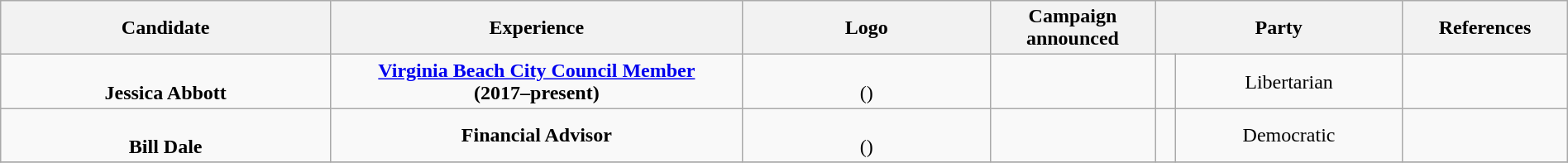<table class="wikitable sortable" style="text-align: center; width: 100%;">
<tr>
<th scope="col" align="center" style="width: 20%;">Candidate</th>
<th scope="col" align="center" style="width: 25%;">Experience</th>
<th scope="col" align="center" style="width: 15%;">Logo</th>
<th scope="col" align="center" style="width: 10%;">Campaign announced</th>
<th scope="col" align="center" style="width: 15%;" colspan="2" class="unsortable">Party<br></th>
<th scope="col" align="center" style="width: 10%;">References</th>
</tr>
<tr>
<td><br><strong>Jessica Abbott</strong></td>
<td><strong><a href='#'>Virginia Beach City Council Member</a><br>(2017–present)</strong></td>
<td><br>()</td>
<td></td>
<td bgcolor=></td>
<td>Libertarian</td>
<td></td>
</tr>
<tr>
<td><br><strong>Bill Dale</strong></td>
<td><strong>Financial Advisor</strong></td>
<td><br>()</td>
<td></td>
<td bgcolor=></td>
<td>Democratic</td>
<td></td>
</tr>
<tr>
</tr>
</table>
